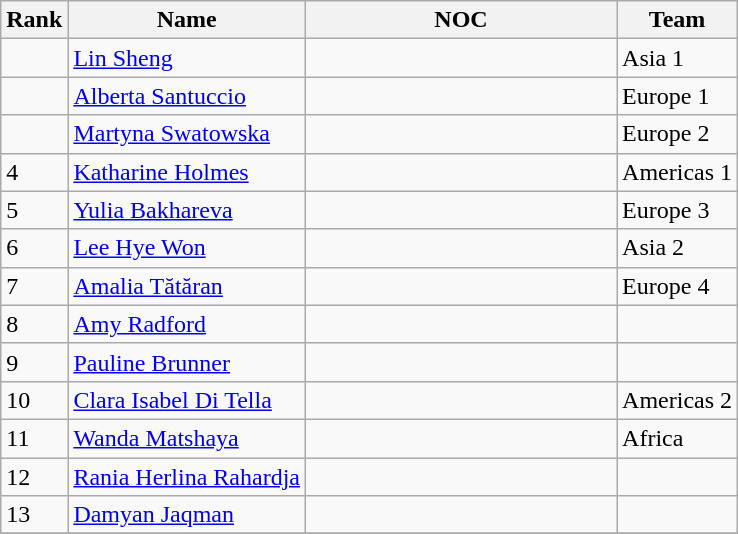<table class = "wikitable">
<tr>
<th>Rank</th>
<th>Name</th>
<th width=200>NOC</th>
<th>Team</th>
</tr>
<tr>
<td></td>
<td><a href='#'>Lin Sheng</a></td>
<td></td>
<td>Asia 1</td>
</tr>
<tr>
<td></td>
<td><a href='#'>Alberta Santuccio</a></td>
<td></td>
<td>Europe 1</td>
</tr>
<tr>
<td></td>
<td><a href='#'>Martyna Swatowska</a></td>
<td></td>
<td>Europe 2</td>
</tr>
<tr>
<td>4</td>
<td><a href='#'>Katharine Holmes</a></td>
<td></td>
<td>Americas 1</td>
</tr>
<tr>
<td>5</td>
<td><a href='#'>Yulia Bakhareva</a></td>
<td></td>
<td>Europe 3</td>
</tr>
<tr>
<td>6</td>
<td><a href='#'>Lee Hye Won</a></td>
<td></td>
<td>Asia 2</td>
</tr>
<tr>
<td>7</td>
<td><a href='#'>Amalia Tătăran</a></td>
<td></td>
<td>Europe 4</td>
</tr>
<tr>
<td>8</td>
<td><a href='#'>Amy Radford</a></td>
<td></td>
<td></td>
</tr>
<tr>
<td>9</td>
<td><a href='#'>Pauline Brunner</a></td>
<td></td>
<td></td>
</tr>
<tr>
<td>10</td>
<td><a href='#'>Clara Isabel Di Tella</a></td>
<td></td>
<td>Americas 2</td>
</tr>
<tr>
<td>11</td>
<td><a href='#'>Wanda Matshaya</a></td>
<td></td>
<td>Africa</td>
</tr>
<tr>
<td>12</td>
<td><a href='#'>Rania Herlina Rahardja</a></td>
<td></td>
<td></td>
</tr>
<tr>
<td>13</td>
<td><a href='#'>Damyan Jaqman</a></td>
<td></td>
<td></td>
</tr>
<tr>
</tr>
</table>
